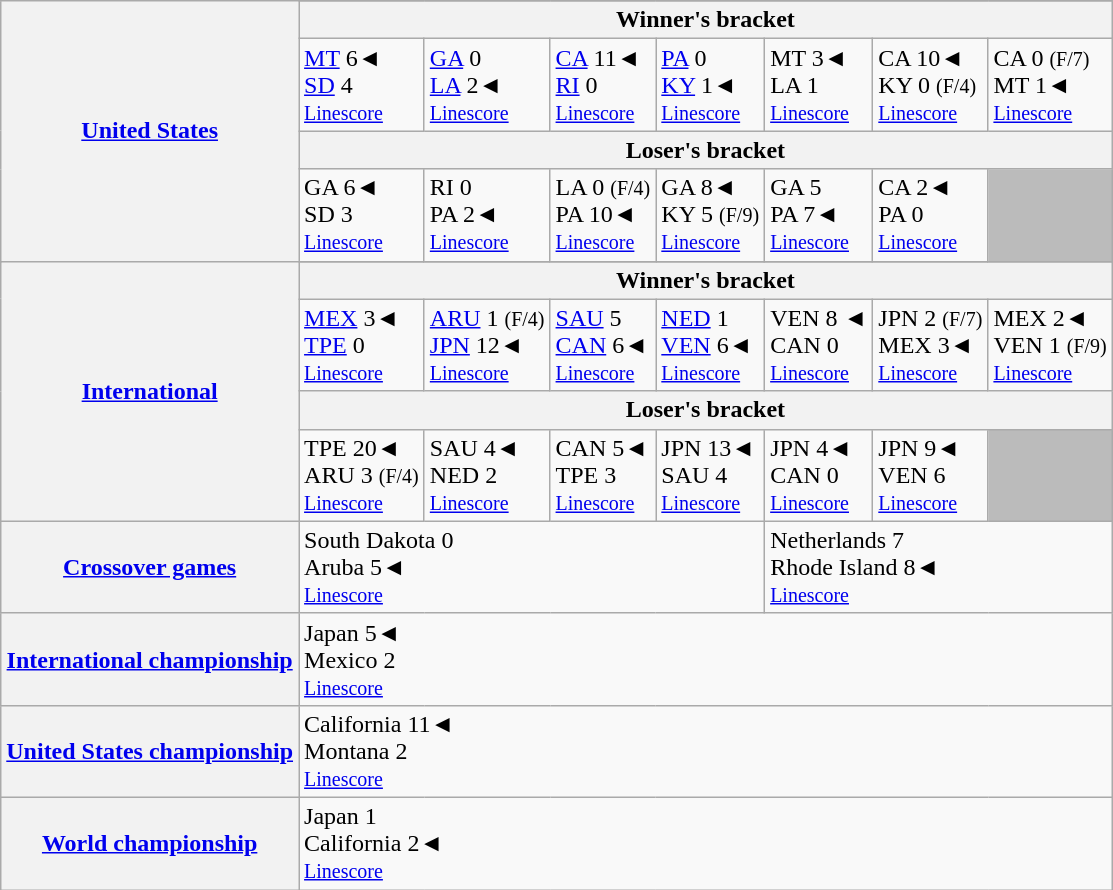<table class="wikitable">
<tr>
<th rowspan="5"><a href='#'>United States</a></th>
</tr>
<tr>
<th colspan="7">Winner's bracket</th>
</tr>
<tr>
<td> <a href='#'>MT</a> 6◄ <br>  <a href='#'>SD</a> 4 <br><small><a href='#'>Linescore</a></small></td>
<td> <a href='#'>GA</a> 0 <br>  <a href='#'>LA</a> 2◄ <br><small><a href='#'>Linescore</a></small></td>
<td> <a href='#'>CA</a> 11◄ <br>  <a href='#'>RI</a> 0 <br><small><a href='#'>Linescore</a></small></td>
<td> <a href='#'>PA</a> 0 <br>  <a href='#'>KY</a> 1◄ <br><small><a href='#'>Linescore</a></small></td>
<td> MT 3◄ <br>  LA 1 <br><small><a href='#'>Linescore</a></small></td>
<td> CA 10◄ <br>  KY 0 <small>(F/4)</small><br><small><a href='#'>Linescore</a></small></td>
<td> CA 0 <small>(F/7)</small> <br>  MT 1◄ <br><small><a href='#'>Linescore</a></small></td>
</tr>
<tr>
<th colspan="7">Loser's bracket</th>
</tr>
<tr>
<td> GA 6◄ <br>  SD 3 <br><small><a href='#'>Linescore</a></small></td>
<td> RI 0 <br>  PA 2◄ <br><small><a href='#'>Linescore</a></small></td>
<td> LA 0 <small>(F/4)</small> <br>  PA 10◄ <br><small><a href='#'>Linescore</a></small></td>
<td> GA 8◄ <br>  KY 5 <small>(F/9)</small><br><small><a href='#'>Linescore</a></small></td>
<td> GA 5 <br>  PA 7◄ <br><small><a href='#'>Linescore</a></small></td>
<td> CA 2◄ <br>  PA 0 <br><small><a href='#'>Linescore</a></small></td>
<td bgcolor="bbbbbb"> </td>
</tr>
<tr>
<th rowspan="5"><a href='#'>International</a></th>
</tr>
<tr>
<th colspan="7">Winner's bracket</th>
</tr>
<tr>
<td> <a href='#'>MEX</a> 3◄ <br>  <a href='#'>TPE</a> 0 <br><small><a href='#'>Linescore</a></small></td>
<td> <a href='#'>ARU</a> 1 <small>(F/4)</small> <br>  <a href='#'>JPN</a> 12◄ <br><small><a href='#'>Linescore</a></small></td>
<td> <a href='#'>SAU</a> 5 <br>  <a href='#'>CAN</a> 6◄ <br><small><a href='#'>Linescore</a></small></td>
<td> <a href='#'>NED</a> 1 <br>  <a href='#'>VEN</a> 6◄ <br><small><a href='#'>Linescore</a></small></td>
<td> VEN 8 ◄ <br>  CAN 0 <br><small><a href='#'>Linescore</a></small></td>
<td> JPN 2 <small>(F/7)</small> <br>  MEX 3◄ <br> <small><a href='#'>Linescore</a></small></td>
<td> MEX 2◄ <br>  VEN 1 <small>(F/9)</small> <br> <small><a href='#'>Linescore</a></small></td>
</tr>
<tr>
<th colspan="7">Loser's bracket</th>
</tr>
<tr>
<td> TPE 20◄ <br>  ARU 3 <small>(F/4)</small><br><small><a href='#'>Linescore</a></small></td>
<td> SAU 4◄ <br>  NED 2 <br><small><a href='#'>Linescore</a></small></td>
<td> CAN 5◄ <br>  TPE 3 <br><small><a href='#'>Linescore</a></small></td>
<td> JPN 13◄ <br>  SAU 4 <br><small><a href='#'>Linescore</a></small></td>
<td> JPN 4◄ <br>  CAN 0 <br><small><a href='#'>Linescore</a></small></td>
<td> JPN 9◄ <br>  VEN 6 <br><small><a href='#'>Linescore</a></small></td>
<td bgcolor="bbbbbb"> </td>
</tr>
<tr>
<th><a href='#'>Crossover games</a></th>
<td colspan="4"> South Dakota 0 <br>  Aruba 5◄ <br><small><a href='#'>Linescore</a></small></td>
<td colspan="4"> Netherlands 7 <br>  Rhode Island 8◄ <br><small><a href='#'>Linescore</a></small></td>
</tr>
<tr>
<th><a href='#'>International championship</a></th>
<td colspan="8"> Japan 5◄ <br>  Mexico 2<br><small><a href='#'>Linescore</a></small></td>
</tr>
<tr>
<th><a href='#'>United States championship</a></th>
<td colspan="8"> California 11◄ <br>  Montana 2 <br><small><a href='#'>Linescore</a></small></td>
</tr>
<tr>
<th><a href='#'>World championship</a></th>
<td colspan="8"> Japan 1 <br>  California 2◄ <br><small><a href='#'>Linescore</a></small></td>
</tr>
</table>
